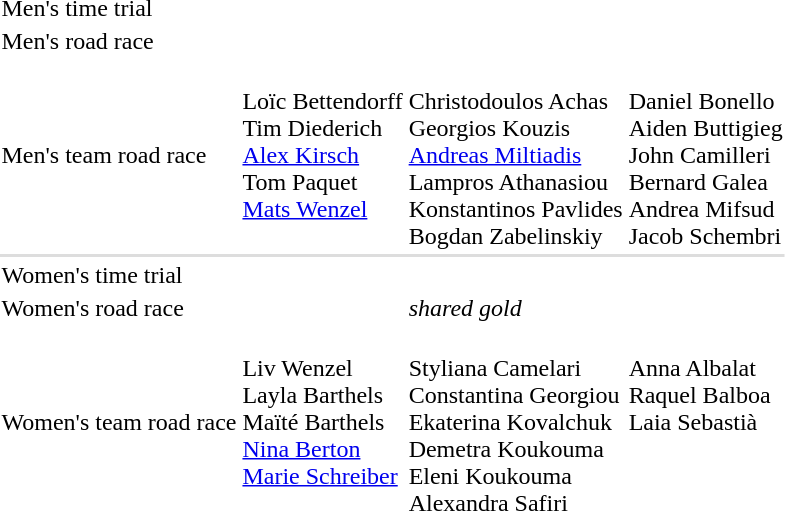<table>
<tr>
<td>Men's time trial</td>
<td></td>
<td></td>
<td></td>
</tr>
<tr>
<td>Men's road race</td>
<td></td>
<td></td>
<td></td>
</tr>
<tr>
<td>Men's team road race</td>
<td valign=top><br>Loïc Bettendorff<br>Tim Diederich<br><a href='#'>Alex Kirsch</a><br>Tom Paquet<br><a href='#'>Mats Wenzel</a></td>
<td><br>Christodoulos Achas<br>Georgios Kouzis<br><a href='#'>Andreas Miltiadis</a><br>Lampros Athanasiou<br>Konstantinos Pavlides<br>Bogdan Zabelinskiy</td>
<td><br>Daniel Bonello<br>Aiden Buttigieg<br>John Camilleri<br>Bernard Galea<br>Andrea Mifsud<br>Jacob Schembri</td>
</tr>
<tr bgcolor=#dddddd>
<td colspan=4></td>
</tr>
<tr>
<td>Women's time trial</td>
<td></td>
<td></td>
<td nowrap></td>
</tr>
<tr>
<td rowspan=2>Women's road race</td>
<td></td>
<td rowspan=2><em>shared gold</em></td>
<td rowspan=2></td>
</tr>
<tr>
<td></td>
</tr>
<tr>
<td>Women's team road race</td>
<td valign=top nowrap><br>Liv Wenzel<br>Layla Barthels<br>Maïté Barthels<br><a href='#'>Nina Berton</a><br><a href='#'>Marie Schreiber</a></td>
<td nowrap><br>Styliana Camelari<br>Constantina Georgiou<br>Ekaterina Kovalchuk<br>Demetra Koukouma<br>Eleni Koukouma<br>Alexandra Safiri</td>
<td valign=top><br>Anna Albalat<br>Raquel Balboa<br>Laia Sebastià</td>
</tr>
</table>
